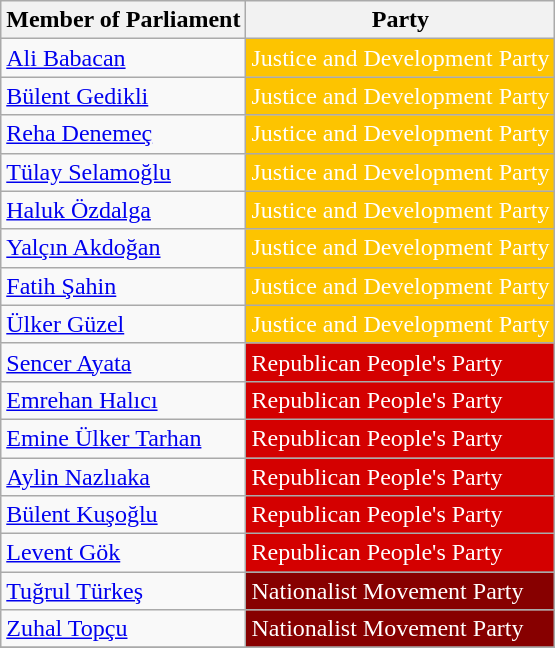<table class="wikitable">
<tr>
<th>Member of Parliament</th>
<th>Party</th>
</tr>
<tr>
<td><a href='#'>Ali Babacan</a></td>
<td style="background:#FDC400; color:white">Justice and Development Party</td>
</tr>
<tr>
<td><a href='#'>Bülent Gedikli</a></td>
<td style="background:#FDC400; color:white">Justice and Development Party</td>
</tr>
<tr>
<td><a href='#'>Reha Denemeç</a></td>
<td style="background:#FDC400; color:white">Justice and Development Party</td>
</tr>
<tr>
<td><a href='#'>Tülay Selamoğlu</a></td>
<td style="background:#FDC400; color:white">Justice and Development Party</td>
</tr>
<tr>
<td><a href='#'>Haluk Özdalga</a></td>
<td style="background:#FDC400; color:white">Justice and Development Party</td>
</tr>
<tr>
<td><a href='#'>Yalçın Akdoğan</a></td>
<td style="background:#FDC400; color:white">Justice and Development Party</td>
</tr>
<tr>
<td><a href='#'>Fatih Şahin</a></td>
<td style="background:#FDC400; color:white">Justice and Development Party</td>
</tr>
<tr>
<td><a href='#'>Ülker Güzel</a></td>
<td style="background:#FDC400; color:white">Justice and Development Party</td>
</tr>
<tr>
<td><a href='#'>Sencer Ayata</a></td>
<td style="background:#D40000; color:white">Republican People's Party</td>
</tr>
<tr>
<td><a href='#'>Emrehan Halıcı</a></td>
<td style="background:#D40000; color:white">Republican People's Party</td>
</tr>
<tr>
<td><a href='#'>Emine Ülker Tarhan</a></td>
<td style="background:#D40000; color:white">Republican People's Party</td>
</tr>
<tr>
<td><a href='#'>Aylin Nazlıaka</a></td>
<td style="background:#D40000; color:white">Republican People's Party</td>
</tr>
<tr>
<td><a href='#'>Bülent Kuşoğlu</a></td>
<td style="background:#D40000; color:white">Republican People's Party</td>
</tr>
<tr>
<td><a href='#'>Levent Gök</a></td>
<td style="background:#D40000; color:white">Republican People's Party</td>
</tr>
<tr>
<td><a href='#'>Tuğrul Türkeş</a></td>
<td style="background:#870000; color:white">Nationalist Movement Party</td>
</tr>
<tr>
<td><a href='#'>Zuhal Topçu</a></td>
<td style="background:#870000; color:white">Nationalist Movement Party</td>
</tr>
<tr>
</tr>
</table>
